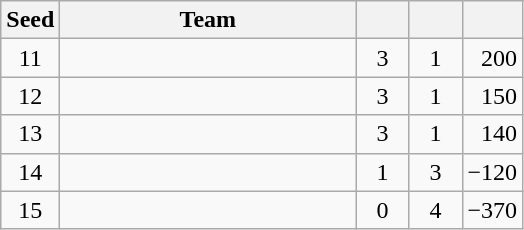<table class="wikitable" style="text-align:center;">
<tr>
<th width="28px">Seed</th>
<th width="190px">Team</th>
<th width="28px"></th>
<th width="28px"></th>
<th width="28px"></th>
</tr>
<tr>
<td>11</td>
<td style="text-align:left;"></td>
<td>3</td>
<td>1</td>
<td style="text-align:right;">200</td>
</tr>
<tr>
<td>12</td>
<td style="text-align:left;"></td>
<td>3</td>
<td>1</td>
<td style="text-align:right;">150</td>
</tr>
<tr>
<td>13</td>
<td style="text-align:left;"></td>
<td>3</td>
<td>1</td>
<td style="text-align:right;">140</td>
</tr>
<tr>
<td>14</td>
<td style="text-align:left;"></td>
<td>1</td>
<td>3</td>
<td style="text-align:right;">−120</td>
</tr>
<tr>
<td>15</td>
<td style="text-align:left;"></td>
<td>0</td>
<td>4</td>
<td style="text-align:right;">−370</td>
</tr>
</table>
